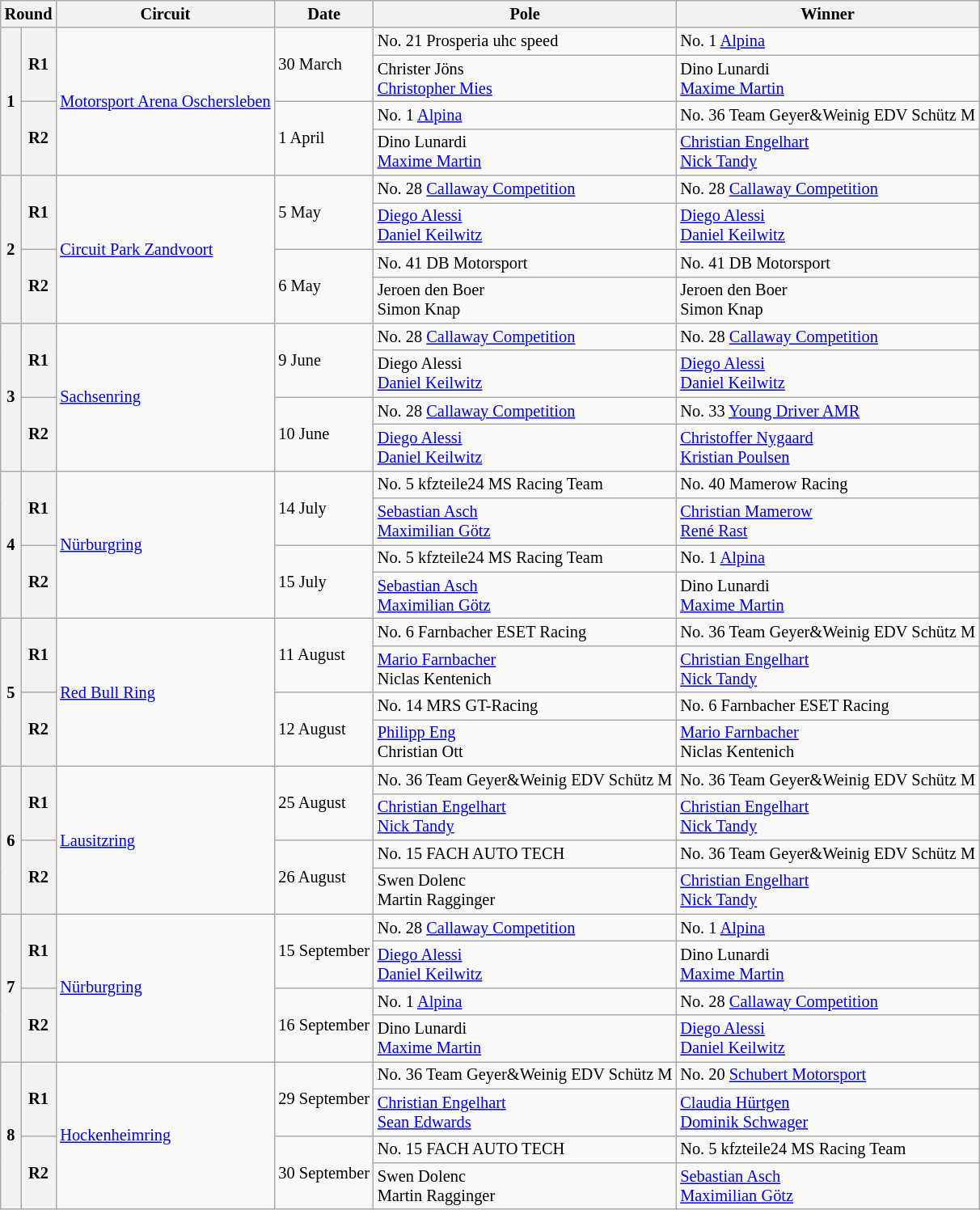<table class="wikitable" style="font-size: 85%;">
<tr>
<th colspan=2>Round</th>
<th>Circuit</th>
<th>Date</th>
<th>Pole</th>
<th>Winner</th>
</tr>
<tr>
<th rowspan=4>1</th>
<th rowspan=2>R1</th>
<td rowspan=4> <a href='#'>Motorsport Arena Oschersleben</a></td>
<td rowspan=2>30 March</td>
<td>No. 21 Prosperia uhc speed</td>
<td>No. 1 <a href='#'>Alpina</a></td>
</tr>
<tr>
<td> Christer Jöns<br> <a href='#'>Christopher Mies</a></td>
<td> Dino Lunardi<br> <a href='#'>Maxime Martin</a></td>
</tr>
<tr>
<th rowspan=2>R2</th>
<td rowspan=2>1 April</td>
<td>No. 1 <a href='#'>Alpina</a></td>
<td>No. 36 Team Geyer&Weinig EDV Schütz M</td>
</tr>
<tr>
<td> Dino Lunardi<br> <a href='#'>Maxime Martin</a></td>
<td> <a href='#'>Christian Engelhart</a><br> <a href='#'>Nick Tandy</a></td>
</tr>
<tr>
<th rowspan=4>2</th>
<th rowspan=2>R1</th>
<td rowspan=4> <a href='#'>Circuit Park Zandvoort</a></td>
<td rowspan=2>5 May</td>
<td>No. 28 <a href='#'>Callaway Competition</a></td>
<td>No. 28 <a href='#'>Callaway Competition</a></td>
</tr>
<tr>
<td> <a href='#'>Diego Alessi</a><br> <a href='#'>Daniel Keilwitz</a></td>
<td> <a href='#'>Diego Alessi</a><br> <a href='#'>Daniel Keilwitz</a></td>
</tr>
<tr>
<th rowspan=2>R2</th>
<td rowspan=2>6 May</td>
<td>No. 41 DB Motorsport</td>
<td>No. 41 DB Motorsport</td>
</tr>
<tr>
<td> Jeroen den Boer<br> Simon Knap</td>
<td> Jeroen den Boer<br> Simon Knap</td>
</tr>
<tr>
<th rowspan=4>3</th>
<th rowspan=2>R1</th>
<td rowspan=4> <a href='#'>Sachsenring</a></td>
<td rowspan=2>9 June</td>
<td>No. 28 <a href='#'>Callaway Competition</a></td>
<td>No. 28 <a href='#'>Callaway Competition</a></td>
</tr>
<tr>
<td> Diego Alessi<br> <a href='#'>Daniel Keilwitz</a></td>
<td> <a href='#'>Diego Alessi</a><br> <a href='#'>Daniel Keilwitz</a></td>
</tr>
<tr>
<th rowspan=2>R2</th>
<td rowspan=2>10 June</td>
<td>No. 28 <a href='#'>Callaway Competition</a></td>
<td>No. 33 <a href='#'>Young Driver AMR</a></td>
</tr>
<tr>
<td> <a href='#'>Diego Alessi</a><br> <a href='#'>Daniel Keilwitz</a></td>
<td> <a href='#'>Christoffer Nygaard</a><br> <a href='#'>Kristian Poulsen</a></td>
</tr>
<tr>
<th rowspan=4>4</th>
<th rowspan=2>R1</th>
<td rowspan=4> <a href='#'>Nürburgring</a></td>
<td rowspan=2>14 July</td>
<td>No. 5 kfzteile24 MS Racing Team</td>
<td>No. 40 Mamerow Racing</td>
</tr>
<tr>
<td> <a href='#'>Sebastian Asch</a><br> <a href='#'>Maximilian Götz</a></td>
<td> <a href='#'>Christian Mamerow</a><br> <a href='#'>René Rast</a></td>
</tr>
<tr>
<th rowspan=2>R2</th>
<td rowspan=2>15 July</td>
<td>No. 5 kfzteile24 MS Racing Team</td>
<td>No. 1 <a href='#'>Alpina</a></td>
</tr>
<tr>
<td> <a href='#'>Sebastian Asch</a><br> <a href='#'>Maximilian Götz</a></td>
<td> Dino Lunardi<br> <a href='#'>Maxime Martin</a></td>
</tr>
<tr>
<th rowspan=4>5</th>
<th rowspan=2>R1</th>
<td rowspan=4> <a href='#'>Red Bull Ring</a></td>
<td rowspan=2>11 August</td>
<td>No. 6 Farnbacher ESET Racing</td>
<td>No. 36 Team Geyer&Weinig EDV Schütz M</td>
</tr>
<tr>
<td> <a href='#'>Mario Farnbacher</a><br> Niclas Kentenich</td>
<td> <a href='#'>Christian Engelhart</a><br> <a href='#'>Nick Tandy</a></td>
</tr>
<tr>
<th rowspan=2>R2</th>
<td rowspan=2>12 August</td>
<td>No. 14 MRS GT-Racing</td>
<td>No. 6 Farnbacher ESET Racing</td>
</tr>
<tr>
<td> <a href='#'>Philipp Eng</a><br> Christian Ott</td>
<td> <a href='#'>Mario Farnbacher</a><br> Niclas Kentenich</td>
</tr>
<tr>
<th rowspan=4>6</th>
<th rowspan=2>R1</th>
<td rowspan=4> <a href='#'>Lausitzring</a></td>
<td rowspan=2>25 August</td>
<td>No. 36 Team Geyer&Weinig EDV Schütz M</td>
<td>No. 36 Team Geyer&Weinig EDV Schütz M</td>
</tr>
<tr>
<td> <a href='#'>Christian Engelhart</a><br> <a href='#'>Nick Tandy</a></td>
<td> <a href='#'>Christian Engelhart</a><br> <a href='#'>Nick Tandy</a></td>
</tr>
<tr>
<th rowspan=2>R2</th>
<td rowspan=2>26 August</td>
<td>No. 15 FACH AUTO TECH</td>
<td>No. 36 Team Geyer&Weinig EDV Schütz M</td>
</tr>
<tr>
<td> Swen Dolenc<br> Martin Ragginger</td>
<td> <a href='#'>Christian Engelhart</a><br> <a href='#'>Nick Tandy</a></td>
</tr>
<tr>
<th rowspan=4>7</th>
<th rowspan=2>R1</th>
<td rowspan=4> <a href='#'>Nürburgring</a></td>
<td rowspan=2>15 September</td>
<td>No. 28 <a href='#'>Callaway Competition</a></td>
<td>No. 1 <a href='#'>Alpina</a></td>
</tr>
<tr>
<td> <a href='#'>Diego Alessi</a><br> <a href='#'>Daniel Keilwitz</a></td>
<td> Dino Lunardi<br> <a href='#'>Maxime Martin</a></td>
</tr>
<tr>
<th rowspan=2>R2</th>
<td rowspan=2>16 September</td>
<td>No. 1 <a href='#'>Alpina</a></td>
<td>No. 28 <a href='#'>Callaway Competition</a></td>
</tr>
<tr>
<td> Dino Lunardi<br> <a href='#'>Maxime Martin</a></td>
<td> <a href='#'>Diego Alessi</a><br> <a href='#'>Daniel Keilwitz</a></td>
</tr>
<tr>
<th rowspan=4>8</th>
<th rowspan=2>R1</th>
<td rowspan=4> <a href='#'>Hockenheimring</a></td>
<td rowspan=2>29 September</td>
<td>No. 36 Team Geyer&Weinig EDV Schütz M</td>
<td>No. 20 <a href='#'>Schubert Motorsport</a></td>
</tr>
<tr>
<td> <a href='#'>Christian Engelhart</a><br> <a href='#'>Sean Edwards</a></td>
<td> <a href='#'>Claudia Hürtgen</a><br> <a href='#'>Dominik Schwager</a></td>
</tr>
<tr>
<th rowspan=2>R2</th>
<td rowspan=2>30 September</td>
<td>No. 15 FACH AUTO TECH</td>
<td>No. 5 kfzteile24 MS Racing Team</td>
</tr>
<tr>
<td> Swen Dolenc<br> Martin Ragginger</td>
<td> <a href='#'>Sebastian Asch</a><br> <a href='#'>Maximilian Götz</a></td>
</tr>
</table>
